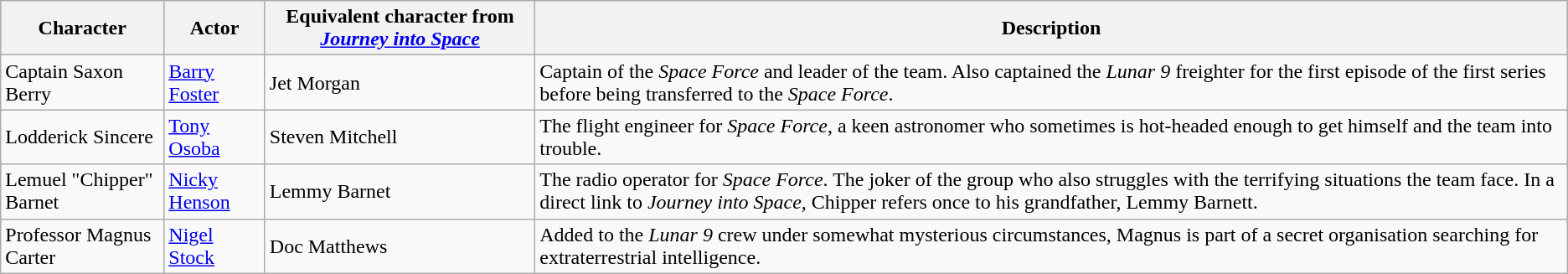<table class="wikitable">
<tr>
<th>Character</th>
<th>Actor</th>
<th>Equivalent character from <em><a href='#'>Journey into Space</a></em></th>
<th>Description</th>
</tr>
<tr>
<td>Captain Saxon Berry</td>
<td><a href='#'>Barry Foster</a></td>
<td>Jet Morgan</td>
<td>Captain of the <em>Space Force</em> and leader of the team. Also captained the <em>Lunar 9</em> freighter for the first episode of the first series before being transferred to the <em>Space Force</em>.</td>
</tr>
<tr>
<td>Lodderick Sincere</td>
<td><a href='#'>Tony Osoba</a></td>
<td>Steven Mitchell</td>
<td>The flight engineer for <em>Space Force</em>, a keen astronomer who sometimes is hot-headed enough to get himself and the team into trouble.</td>
</tr>
<tr>
<td>Lemuel "Chipper" Barnet</td>
<td><a href='#'>Nicky Henson</a></td>
<td>Lemmy Barnet</td>
<td>The radio operator for <em>Space Force</em>. The joker of the group who also struggles with the terrifying situations the team face. In a direct link to <em>Journey into Space</em>, Chipper refers once to his grandfather, Lemmy Barnett.</td>
</tr>
<tr>
<td>Professor Magnus Carter</td>
<td><a href='#'>Nigel Stock</a></td>
<td>Doc Matthews</td>
<td>Added to the <em>Lunar 9</em> crew under somewhat mysterious circumstances, Magnus is part of a secret organisation searching for extraterrestrial intelligence.</td>
</tr>
</table>
